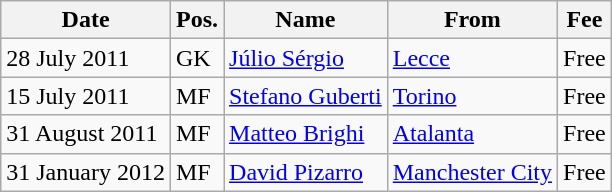<table class="wikitable">
<tr>
<th>Date</th>
<th>Pos.</th>
<th>Name</th>
<th>From</th>
<th>Fee</th>
</tr>
<tr>
<td>28 July 2011</td>
<td>GK</td>
<td> <a href='#'>Júlio Sérgio</a></td>
<td> <a href='#'>Lecce</a></td>
<td>Free</td>
</tr>
<tr>
<td>15 July 2011</td>
<td>MF</td>
<td> <a href='#'>Stefano Guberti</a></td>
<td> <a href='#'>Torino</a></td>
<td>Free</td>
</tr>
<tr>
<td>31 August 2011</td>
<td>MF</td>
<td> <a href='#'>Matteo Brighi</a></td>
<td> <a href='#'>Atalanta</a></td>
<td>Free</td>
</tr>
<tr>
<td>31 January 2012</td>
<td>MF</td>
<td> <a href='#'>David Pizarro</a></td>
<td> <a href='#'>Manchester City</a></td>
<td>Free</td>
</tr>
</table>
